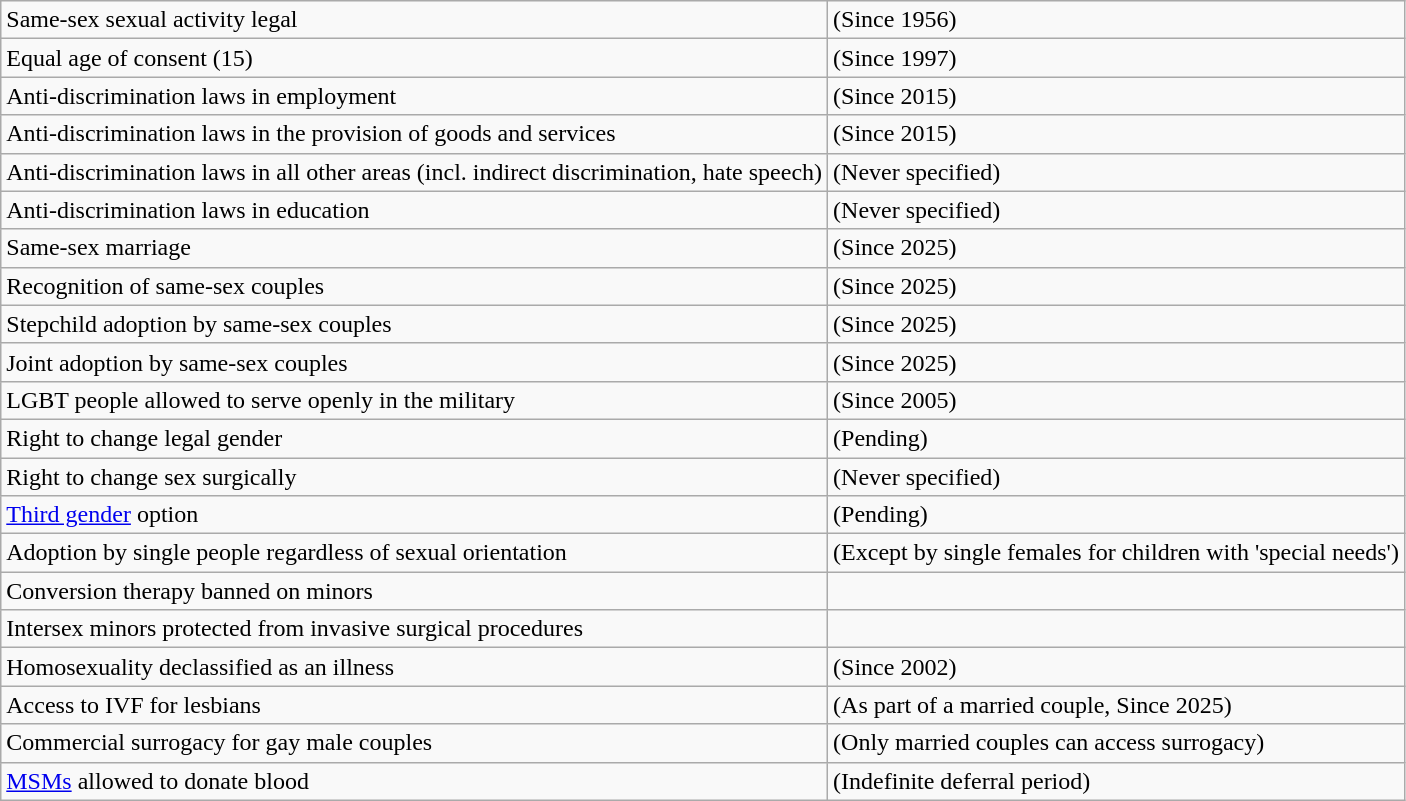<table class="wikitable">
<tr>
<td>Same-sex sexual activity legal</td>
<td> (Since 1956)</td>
</tr>
<tr>
<td>Equal age of consent (15)</td>
<td> (Since 1997)</td>
</tr>
<tr>
<td>Anti-discrimination laws in employment</td>
<td> (Since 2015)</td>
</tr>
<tr>
<td>Anti-discrimination laws in the provision of goods and services</td>
<td> (Since 2015)</td>
</tr>
<tr>
<td>Anti-discrimination laws in all other areas (incl. indirect discrimination, hate speech)</td>
<td> (Never specified)</td>
</tr>
<tr>
<td>Anti-discrimination laws in education</td>
<td> (Never specified)</td>
</tr>
<tr>
<td>Same-sex marriage</td>
<td> (Since 2025)</td>
</tr>
<tr>
<td>Recognition of same-sex couples</td>
<td> (Since 2025)</td>
</tr>
<tr>
<td>Stepchild adoption by same-sex couples</td>
<td> (Since 2025)</td>
</tr>
<tr>
<td>Joint adoption by same-sex couples</td>
<td> (Since 2025)</td>
</tr>
<tr>
<td>LGBT people allowed to serve openly in the military</td>
<td> (Since 2005)</td>
</tr>
<tr>
<td>Right to change legal gender</td>
<td> (Pending)</td>
</tr>
<tr>
<td>Right to change sex surgically</td>
<td> (Never specified)</td>
</tr>
<tr>
<td><a href='#'>Third gender</a> option</td>
<td> (Pending)</td>
</tr>
<tr>
<td>Adoption by single people regardless of sexual orientation</td>
<td> (Except by single females for children with 'special needs')</td>
</tr>
<tr>
<td>Conversion therapy banned on minors</td>
<td></td>
</tr>
<tr>
<td>Intersex minors protected from invasive surgical procedures</td>
<td></td>
</tr>
<tr>
<td>Homosexuality declassified as an illness</td>
<td> (Since 2002)</td>
</tr>
<tr>
<td>Access to IVF for lesbians</td>
<td> (As part of a married couple, Since 2025)</td>
</tr>
<tr>
<td>Commercial surrogacy for gay male couples</td>
<td>  (Only married couples can access surrogacy)</td>
</tr>
<tr>
<td><a href='#'>MSMs</a> allowed to donate blood</td>
<td> (Indefinite deferral period)</td>
</tr>
</table>
